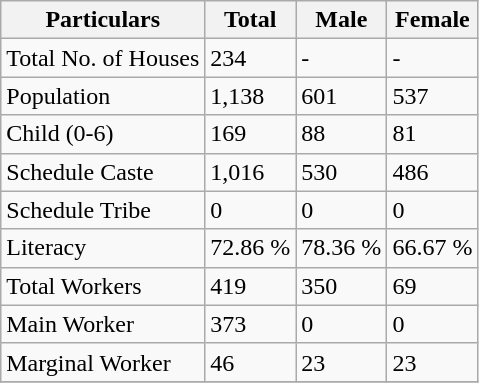<table class="wikitable sortable">
<tr>
<th>Particulars</th>
<th>Total</th>
<th>Male</th>
<th>Female</th>
</tr>
<tr>
<td>Total No. of Houses</td>
<td>234</td>
<td>-</td>
<td>-</td>
</tr>
<tr>
<td>Population</td>
<td>1,138</td>
<td>601</td>
<td>537</td>
</tr>
<tr>
<td>Child (0-6)</td>
<td>169</td>
<td>88</td>
<td>81</td>
</tr>
<tr>
<td>Schedule Caste</td>
<td>1,016</td>
<td>530</td>
<td>486</td>
</tr>
<tr>
<td>Schedule Tribe</td>
<td>0</td>
<td>0</td>
<td>0</td>
</tr>
<tr>
<td>Literacy</td>
<td>72.86 %</td>
<td>78.36 %</td>
<td>66.67 %</td>
</tr>
<tr>
<td>Total Workers</td>
<td>419</td>
<td>350</td>
<td>69</td>
</tr>
<tr>
<td>Main Worker</td>
<td>373</td>
<td>0</td>
<td>0</td>
</tr>
<tr>
<td>Marginal Worker</td>
<td>46</td>
<td>23</td>
<td>23</td>
</tr>
<tr>
</tr>
</table>
